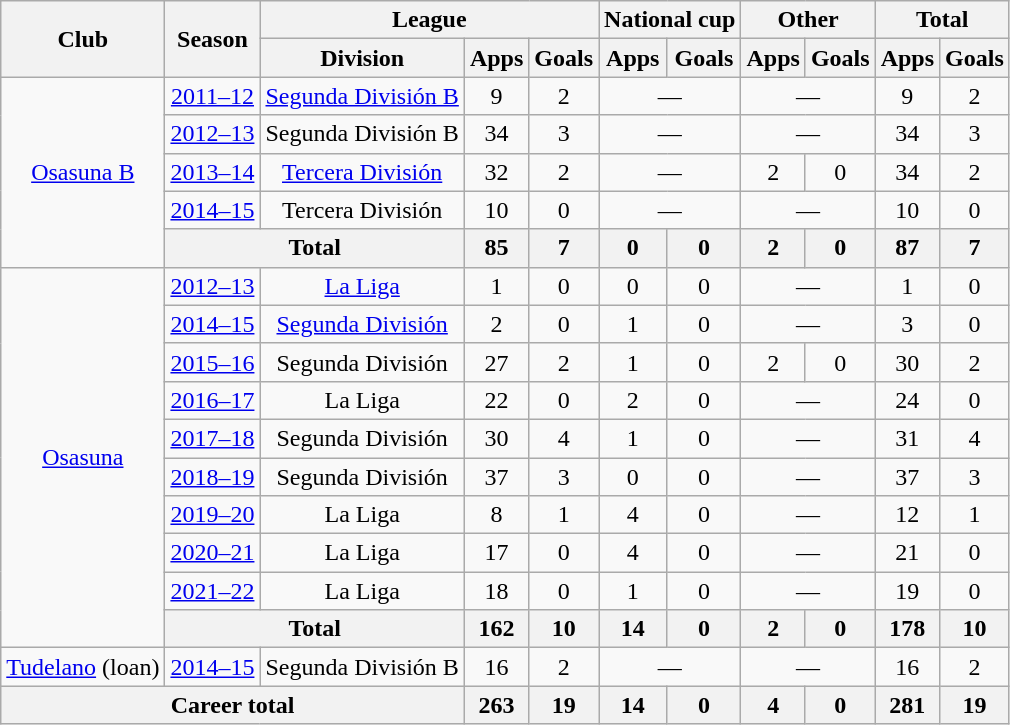<table class="wikitable" style="text-align:center">
<tr>
<th rowspan="2">Club</th>
<th rowspan="2">Season</th>
<th colspan="3">League</th>
<th colspan="2">National cup</th>
<th colspan="2">Other</th>
<th colspan="2">Total</th>
</tr>
<tr>
<th>Division</th>
<th>Apps</th>
<th>Goals</th>
<th>Apps</th>
<th>Goals</th>
<th>Apps</th>
<th>Goals</th>
<th>Apps</th>
<th>Goals</th>
</tr>
<tr>
<td rowspan="5"><a href='#'>Osasuna B</a></td>
<td><a href='#'>2011–12</a></td>
<td><a href='#'>Segunda División B</a></td>
<td>9</td>
<td>2</td>
<td colspan="2">—</td>
<td colspan="2">—</td>
<td>9</td>
<td>2</td>
</tr>
<tr>
<td><a href='#'>2012–13</a></td>
<td>Segunda División B</td>
<td>34</td>
<td>3</td>
<td colspan="2">—</td>
<td colspan="2">—</td>
<td>34</td>
<td>3</td>
</tr>
<tr>
<td><a href='#'>2013–14</a></td>
<td><a href='#'>Tercera División</a></td>
<td>32</td>
<td>2</td>
<td colspan="2">—</td>
<td>2</td>
<td>0</td>
<td>34</td>
<td>2</td>
</tr>
<tr>
<td><a href='#'>2014–15</a></td>
<td>Tercera División</td>
<td>10</td>
<td>0</td>
<td colspan="2">—</td>
<td colspan="2">—</td>
<td>10</td>
<td>0</td>
</tr>
<tr>
<th colspan="2">Total</th>
<th>85</th>
<th>7</th>
<th>0</th>
<th>0</th>
<th>2</th>
<th>0</th>
<th>87</th>
<th>7</th>
</tr>
<tr>
<td rowspan="10"><a href='#'>Osasuna</a></td>
<td><a href='#'>2012–13</a></td>
<td><a href='#'>La Liga</a></td>
<td>1</td>
<td>0</td>
<td>0</td>
<td>0</td>
<td colspan="2">—</td>
<td>1</td>
<td>0</td>
</tr>
<tr>
<td><a href='#'>2014–15</a></td>
<td><a href='#'>Segunda División</a></td>
<td>2</td>
<td>0</td>
<td>1</td>
<td>0</td>
<td colspan="2">—</td>
<td>3</td>
<td>0</td>
</tr>
<tr>
<td><a href='#'>2015–16</a></td>
<td>Segunda División</td>
<td>27</td>
<td>2</td>
<td>1</td>
<td>0</td>
<td>2</td>
<td>0</td>
<td>30</td>
<td>2</td>
</tr>
<tr>
<td><a href='#'>2016–17</a></td>
<td>La Liga</td>
<td>22</td>
<td>0</td>
<td>2</td>
<td>0</td>
<td colspan="2">—</td>
<td>24</td>
<td>0</td>
</tr>
<tr>
<td><a href='#'>2017–18</a></td>
<td>Segunda División</td>
<td>30</td>
<td>4</td>
<td>1</td>
<td>0</td>
<td colspan="2">—</td>
<td>31</td>
<td>4</td>
</tr>
<tr>
<td><a href='#'>2018–19</a></td>
<td>Segunda División</td>
<td>37</td>
<td>3</td>
<td>0</td>
<td>0</td>
<td colspan="2">—</td>
<td>37</td>
<td>3</td>
</tr>
<tr>
<td><a href='#'>2019–20</a></td>
<td>La Liga</td>
<td>8</td>
<td>1</td>
<td>4</td>
<td>0</td>
<td colspan="2">—</td>
<td>12</td>
<td>1</td>
</tr>
<tr>
<td><a href='#'>2020–21</a></td>
<td>La Liga</td>
<td>17</td>
<td>0</td>
<td>4</td>
<td>0</td>
<td colspan="2">—</td>
<td>21</td>
<td>0</td>
</tr>
<tr>
<td><a href='#'>2021–22</a></td>
<td>La Liga</td>
<td>18</td>
<td>0</td>
<td>1</td>
<td>0</td>
<td colspan="2">—</td>
<td>19</td>
<td>0</td>
</tr>
<tr>
<th colspan="2">Total</th>
<th>162</th>
<th>10</th>
<th>14</th>
<th>0</th>
<th>2</th>
<th>0</th>
<th>178</th>
<th>10</th>
</tr>
<tr>
<td><a href='#'>Tudelano</a> (loan)</td>
<td><a href='#'>2014–15</a></td>
<td>Segunda División B</td>
<td>16</td>
<td>2</td>
<td colspan="2">—</td>
<td colspan="2">—</td>
<td>16</td>
<td>2</td>
</tr>
<tr>
<th colspan="3">Career total</th>
<th>263</th>
<th>19</th>
<th>14</th>
<th>0</th>
<th>4</th>
<th>0</th>
<th>281</th>
<th>19</th>
</tr>
</table>
